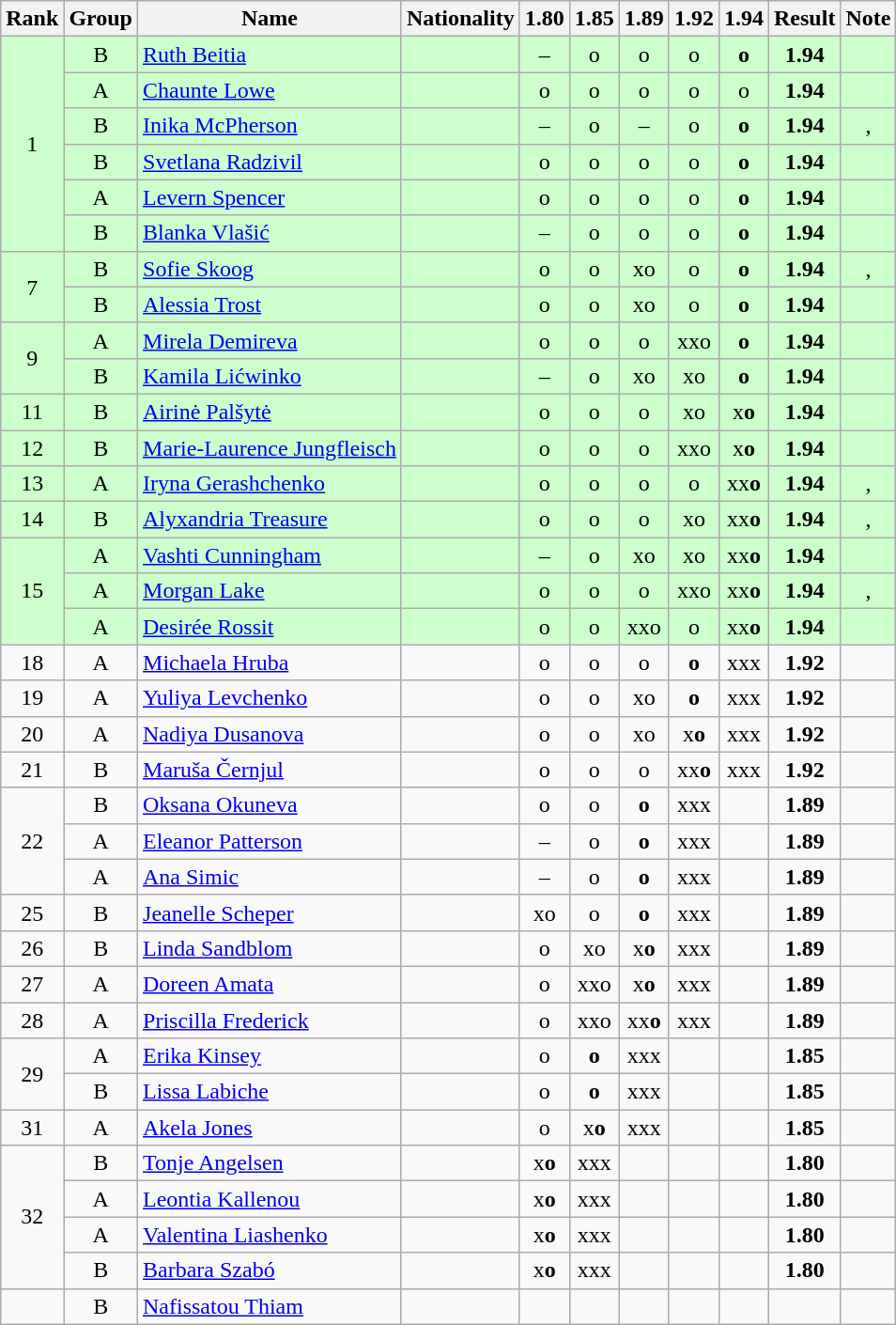<table class="wikitable sortable" style="text-align:center">
<tr>
<th>Rank</th>
<th>Group</th>
<th>Name</th>
<th>Nationality</th>
<th>1.80</th>
<th>1.85</th>
<th>1.89</th>
<th>1.92</th>
<th>1.94</th>
<th>Result</th>
<th>Note</th>
</tr>
<tr bgcolor=ccffcc>
<td rowspan=6>1</td>
<td>B</td>
<td align=left><a href='#'>Ruth Beitia</a></td>
<td align=left></td>
<td>–</td>
<td>o</td>
<td>o</td>
<td>o</td>
<td><strong>o</strong></td>
<td><strong>1.94</strong></td>
<td></td>
</tr>
<tr bgcolor=ccffcc>
<td>A</td>
<td align=left><a href='#'>Chaunte Lowe</a></td>
<td align=left></td>
<td>o</td>
<td>o</td>
<td>o</td>
<td>o</td>
<td>o</td>
<td><strong>1.94</strong></td>
<td></td>
</tr>
<tr bgcolor=ccffcc>
<td>B</td>
<td align=left><a href='#'>Inika McPherson</a></td>
<td align=left></td>
<td>–</td>
<td>o</td>
<td>–</td>
<td>o</td>
<td><strong>o</strong></td>
<td><strong>1.94</strong></td>
<td>, </td>
</tr>
<tr bgcolor=ccffcc>
<td>B</td>
<td align=left><a href='#'>Svetlana Radzivil</a></td>
<td align=left></td>
<td>o</td>
<td>o</td>
<td>o</td>
<td>o</td>
<td><strong>o</strong></td>
<td><strong>1.94</strong></td>
<td></td>
</tr>
<tr bgcolor=ccffcc>
<td>A</td>
<td align=left><a href='#'>Levern Spencer</a></td>
<td align=left></td>
<td>o</td>
<td>o</td>
<td>o</td>
<td>o</td>
<td><strong>o</strong></td>
<td><strong>1.94</strong></td>
<td></td>
</tr>
<tr bgcolor=ccffcc>
<td>B</td>
<td align=left><a href='#'>Blanka Vlašić</a></td>
<td align=left></td>
<td>–</td>
<td>o</td>
<td>o</td>
<td>o</td>
<td><strong>o</strong></td>
<td><strong>1.94</strong></td>
<td></td>
</tr>
<tr bgcolor=ccffcc>
<td rowspan=2>7</td>
<td>B</td>
<td align=left><a href='#'>Sofie Skoog</a></td>
<td align=left></td>
<td>o</td>
<td>o</td>
<td>xo</td>
<td>o</td>
<td><strong>o</strong></td>
<td><strong>1.94</strong></td>
<td>, </td>
</tr>
<tr bgcolor=ccffcc>
<td>B</td>
<td align=left><a href='#'>Alessia Trost</a></td>
<td align=left></td>
<td>o</td>
<td>o</td>
<td>xo</td>
<td>o</td>
<td><strong>o</strong></td>
<td><strong>1.94</strong></td>
<td></td>
</tr>
<tr bgcolor=ccffcc>
<td rowspan=2>9</td>
<td>A</td>
<td align=left><a href='#'>Mirela Demireva</a></td>
<td align=left></td>
<td>o</td>
<td>o</td>
<td>o</td>
<td>xxo</td>
<td><strong>o</strong></td>
<td><strong>1.94</strong></td>
<td></td>
</tr>
<tr bgcolor=ccffcc>
<td>B</td>
<td align=left><a href='#'>Kamila Lićwinko</a></td>
<td align=left></td>
<td>–</td>
<td>o</td>
<td>xo</td>
<td>xo</td>
<td><strong>o</strong></td>
<td><strong>1.94</strong></td>
<td></td>
</tr>
<tr bgcolor=ccffcc>
<td>11</td>
<td>B</td>
<td align=left><a href='#'>Airinė Palšytė</a></td>
<td align=left></td>
<td>o</td>
<td>o</td>
<td>o</td>
<td>xo</td>
<td>x<strong>o</strong></td>
<td><strong>1.94</strong></td>
<td></td>
</tr>
<tr bgcolor=ccffcc>
<td>12</td>
<td>B</td>
<td align=left><a href='#'>Marie-Laurence Jungfleisch</a></td>
<td align=left></td>
<td>o</td>
<td>o</td>
<td>o</td>
<td>xxo</td>
<td>x<strong>o</strong></td>
<td><strong>1.94</strong></td>
<td></td>
</tr>
<tr bgcolor=ccffcc>
<td>13</td>
<td>A</td>
<td align=left><a href='#'>Iryna Gerashchenko</a></td>
<td align=left></td>
<td>o</td>
<td>o</td>
<td>o</td>
<td>o</td>
<td>xx<strong>o</strong></td>
<td><strong>1.94</strong></td>
<td>, </td>
</tr>
<tr bgcolor=ccffcc>
<td>14</td>
<td>B</td>
<td align=left><a href='#'>Alyxandria Treasure</a></td>
<td align=left></td>
<td>o</td>
<td>o</td>
<td>o</td>
<td>xo</td>
<td>xx<strong>o</strong></td>
<td><strong>1.94</strong></td>
<td>, </td>
</tr>
<tr bgcolor=ccffcc>
<td rowspan=3>15</td>
<td>A</td>
<td align=left><a href='#'>Vashti Cunningham</a></td>
<td align=left></td>
<td>–</td>
<td>o</td>
<td>xo</td>
<td>xo</td>
<td>xx<strong>o</strong></td>
<td><strong>1.94</strong></td>
<td></td>
</tr>
<tr bgcolor=ccffcc>
<td>A</td>
<td align=left><a href='#'>Morgan Lake</a></td>
<td align=left></td>
<td>o</td>
<td>o</td>
<td>o</td>
<td>xxo</td>
<td>xx<strong>o</strong></td>
<td><strong>1.94</strong></td>
<td>, </td>
</tr>
<tr bgcolor=ccffcc>
<td>A</td>
<td align=left><a href='#'>Desirée Rossit</a></td>
<td align=left></td>
<td>o</td>
<td>o</td>
<td>xxo</td>
<td>o</td>
<td>xx<strong>o</strong></td>
<td><strong>1.94</strong></td>
<td></td>
</tr>
<tr>
<td>18</td>
<td>A</td>
<td align=left><a href='#'>Michaela Hruba</a></td>
<td align=left></td>
<td>o</td>
<td>o</td>
<td>o</td>
<td><strong>o</strong></td>
<td>xxx</td>
<td><strong>1.92</strong></td>
<td></td>
</tr>
<tr>
<td>19</td>
<td>A</td>
<td align=left><a href='#'>Yuliya Levchenko</a></td>
<td align=left></td>
<td>o</td>
<td>o</td>
<td>xo</td>
<td><strong>o</strong></td>
<td>xxx</td>
<td><strong>1.92</strong></td>
<td></td>
</tr>
<tr>
<td>20</td>
<td>A</td>
<td align=left><a href='#'>Nadiya Dusanova</a></td>
<td align=left></td>
<td>o</td>
<td>o</td>
<td>xo</td>
<td>x<strong>o</strong></td>
<td>xxx</td>
<td><strong>1.92</strong></td>
<td></td>
</tr>
<tr>
<td>21</td>
<td>B</td>
<td align=left><a href='#'>Maruša Černjul</a></td>
<td align=left></td>
<td>o</td>
<td>o</td>
<td>o</td>
<td>xx<strong>o</strong></td>
<td>xxx</td>
<td><strong>1.92</strong></td>
<td></td>
</tr>
<tr>
<td rowspan=3>22</td>
<td>B</td>
<td align=left><a href='#'>Oksana Okuneva</a></td>
<td align=left></td>
<td>o</td>
<td>o</td>
<td><strong>o</strong></td>
<td>xxx</td>
<td></td>
<td><strong>1.89</strong></td>
<td></td>
</tr>
<tr>
<td>A</td>
<td align=left><a href='#'>Eleanor Patterson</a></td>
<td align=left></td>
<td>–</td>
<td>o</td>
<td><strong>o</strong></td>
<td>xxx</td>
<td></td>
<td><strong>1.89</strong></td>
<td></td>
</tr>
<tr>
<td>A</td>
<td align=left><a href='#'>Ana Simic</a></td>
<td align=left></td>
<td>–</td>
<td>o</td>
<td><strong>o</strong></td>
<td>xxx</td>
<td></td>
<td><strong>1.89</strong></td>
<td></td>
</tr>
<tr>
<td>25</td>
<td>B</td>
<td align=left><a href='#'>Jeanelle Scheper</a></td>
<td align=left></td>
<td>xo</td>
<td>o</td>
<td><strong>o</strong></td>
<td>xxx</td>
<td></td>
<td><strong>1.89</strong></td>
<td></td>
</tr>
<tr>
<td>26</td>
<td>B</td>
<td align=left><a href='#'>Linda Sandblom</a></td>
<td align=left></td>
<td>o</td>
<td>xo</td>
<td>x<strong>o</strong></td>
<td>xxx</td>
<td></td>
<td><strong>1.89</strong></td>
<td></td>
</tr>
<tr>
<td>27</td>
<td>A</td>
<td align=left><a href='#'>Doreen Amata</a></td>
<td align=left></td>
<td>o</td>
<td>xxo</td>
<td>x<strong>o</strong></td>
<td>xxx</td>
<td></td>
<td><strong>1.89</strong></td>
<td></td>
</tr>
<tr>
<td>28</td>
<td>A</td>
<td align=left><a href='#'>Priscilla Frederick</a></td>
<td align=left></td>
<td>o</td>
<td>xxo</td>
<td>xx<strong>o</strong></td>
<td>xxx</td>
<td></td>
<td><strong>1.89</strong></td>
<td></td>
</tr>
<tr>
<td rowspan=2>29</td>
<td>A</td>
<td align=left><a href='#'>Erika Kinsey</a></td>
<td align=left></td>
<td>o</td>
<td><strong>o</strong></td>
<td>xxx</td>
<td></td>
<td></td>
<td><strong>1.85</strong></td>
<td></td>
</tr>
<tr>
<td>B</td>
<td align=left><a href='#'>Lissa Labiche</a></td>
<td align=left></td>
<td>o</td>
<td><strong>o</strong></td>
<td>xxx</td>
<td></td>
<td></td>
<td><strong>1.85</strong></td>
<td></td>
</tr>
<tr>
<td>31</td>
<td>A</td>
<td align=left><a href='#'>Akela Jones</a></td>
<td align=left></td>
<td>o</td>
<td>x<strong>o</strong></td>
<td>xxx</td>
<td></td>
<td></td>
<td><strong>1.85</strong></td>
<td></td>
</tr>
<tr>
<td rowspan=4>32</td>
<td>B</td>
<td align=left><a href='#'>Tonje Angelsen</a></td>
<td align=left></td>
<td>x<strong>o</strong></td>
<td>xxx</td>
<td></td>
<td></td>
<td></td>
<td><strong>1.80</strong></td>
<td></td>
</tr>
<tr>
<td>A</td>
<td align=left><a href='#'>Leontia Kallenou</a></td>
<td align=left></td>
<td>x<strong>o</strong></td>
<td>xxx</td>
<td></td>
<td></td>
<td></td>
<td><strong>1.80</strong></td>
<td></td>
</tr>
<tr>
<td>A</td>
<td align=left><a href='#'>Valentina Liashenko</a></td>
<td align=left></td>
<td>x<strong>o</strong></td>
<td>xxx</td>
<td></td>
<td></td>
<td></td>
<td><strong>1.80</strong></td>
<td></td>
</tr>
<tr>
<td>B</td>
<td align=left><a href='#'>Barbara Szabó</a></td>
<td align=left></td>
<td>x<strong>o</strong></td>
<td>xxx</td>
<td></td>
<td></td>
<td></td>
<td><strong>1.80</strong></td>
<td></td>
</tr>
<tr>
<td></td>
<td>B</td>
<td align=left><a href='#'>Nafissatou Thiam</a></td>
<td align=left></td>
<td></td>
<td></td>
<td></td>
<td></td>
<td></td>
<td><strong></strong></td>
<td></td>
</tr>
</table>
